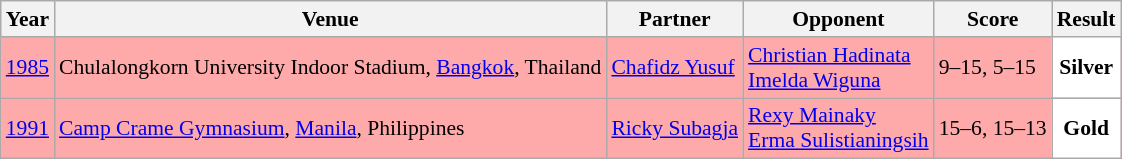<table class="sortable wikitable" style="font-size: 90%;">
<tr>
<th>Year</th>
<th>Venue</th>
<th>Partner</th>
<th>Opponent</th>
<th>Score</th>
<th>Result</th>
</tr>
<tr style="background:#FFAAAA">
<td align="center"><a href='#'>1985</a></td>
<td align="left">Chulalongkorn University Indoor Stadium, <a href='#'>Bangkok</a>, Thailand</td>
<td align="left"> <a href='#'>Chafidz Yusuf</a></td>
<td align="left"> <a href='#'>Christian Hadinata</a><br> <a href='#'>Imelda Wiguna</a></td>
<td align="left">9–15, 5–15</td>
<td style="text-align: center; background:white"> <strong>Silver</strong></td>
</tr>
<tr style="background:#FFAAAA">
<td align="center"><a href='#'>1991</a></td>
<td align="left"><a href='#'>Camp Crame Gymnasium</a>, <a href='#'>Manila</a>, Philippines</td>
<td align="left"> <a href='#'>Ricky Subagja</a></td>
<td align="left"> <a href='#'>Rexy Mainaky</a><br> <a href='#'>Erma Sulistianingsih</a></td>
<td align="left">15–6, 15–13</td>
<td style="text-align: center; background:white"> <strong>Gold</strong></td>
</tr>
</table>
